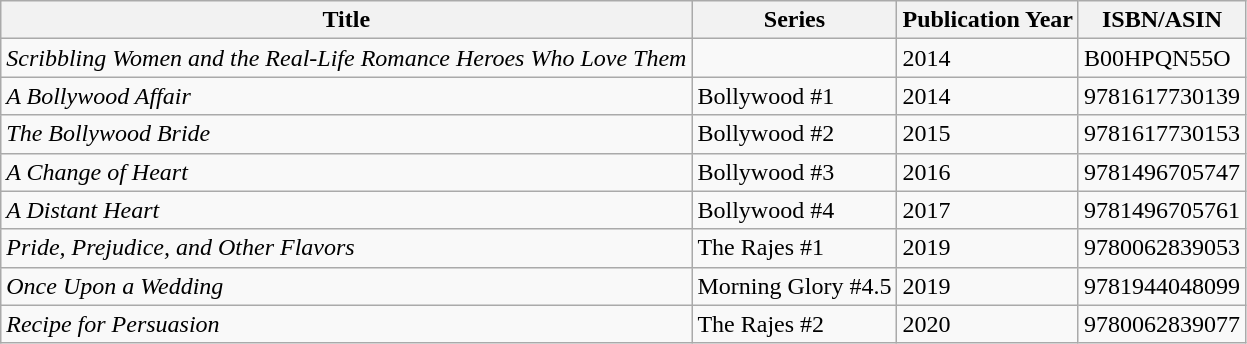<table class="wikitable">
<tr>
<th>Title</th>
<th>Series</th>
<th>Publication Year</th>
<th>ISBN/ASIN</th>
</tr>
<tr>
<td><em>Scribbling Women and the Real-Life Romance Heroes Who Love Them</em></td>
<td></td>
<td>2014</td>
<td>B00HPQN55O</td>
</tr>
<tr>
<td><em>A Bollywood Affair</em></td>
<td>Bollywood #1</td>
<td>2014</td>
<td>9781617730139</td>
</tr>
<tr>
<td><em>The Bollywood Bride</em></td>
<td>Bollywood #2</td>
<td>2015</td>
<td>9781617730153</td>
</tr>
<tr>
<td><em>A Change of Heart</em></td>
<td>Bollywood #3</td>
<td>2016</td>
<td>9781496705747</td>
</tr>
<tr>
<td><em>A Distant Heart</em></td>
<td>Bollywood #4</td>
<td>2017</td>
<td>9781496705761</td>
</tr>
<tr>
<td><em>Pride, Prejudice, and Other Flavors</em></td>
<td>The Rajes #1</td>
<td>2019</td>
<td>9780062839053</td>
</tr>
<tr>
<td><em>Once Upon a Wedding</em></td>
<td>Morning Glory #4.5</td>
<td>2019</td>
<td>9781944048099</td>
</tr>
<tr>
<td><em>Recipe for Persuasion</em></td>
<td>The Rajes #2</td>
<td>2020</td>
<td>9780062839077</td>
</tr>
</table>
